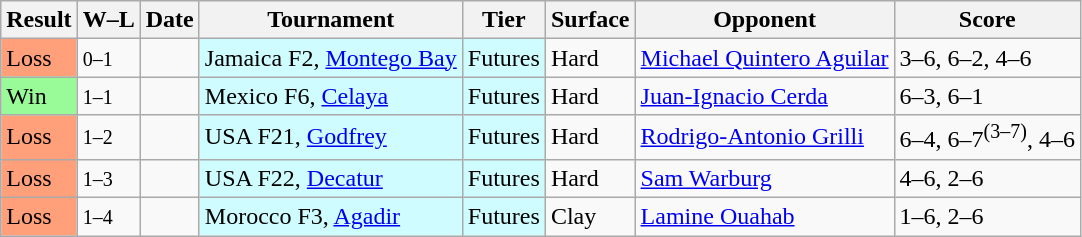<table class="sortable wikitable">
<tr>
<th>Result</th>
<th class="unsortable">W–L</th>
<th>Date</th>
<th>Tournament</th>
<th>Tier</th>
<th>Surface</th>
<th>Opponent</th>
<th class="unsortable">Score</th>
</tr>
<tr>
<td style="background:#ffa07a;">Loss</td>
<td><small>0–1</small></td>
<td></td>
<td style="background:#cffcff;">Jamaica F2, <a href='#'>Montego Bay</a></td>
<td style="background:#cffcff;">Futures</td>
<td>Hard</td>
<td> <a href='#'>Michael Quintero Aguilar</a></td>
<td>3–6, 6–2, 4–6</td>
</tr>
<tr>
<td style="background:#98fb98;">Win</td>
<td><small>1–1</small></td>
<td></td>
<td style="background:#cffcff;">Mexico F6, <a href='#'>Celaya</a></td>
<td style="background:#cffcff;">Futures</td>
<td>Hard</td>
<td> <a href='#'>Juan-Ignacio Cerda</a></td>
<td>6–3, 6–1</td>
</tr>
<tr>
<td style="background:#ffa07a;">Loss</td>
<td><small>1–2</small></td>
<td></td>
<td style="background:#cffcff;">USA F21, <a href='#'>Godfrey</a></td>
<td style="background:#cffcff;">Futures</td>
<td>Hard</td>
<td> <a href='#'>Rodrigo-Antonio Grilli</a></td>
<td>6–4, 6–7<sup>(3–7)</sup>, 4–6</td>
</tr>
<tr>
<td style="background:#ffa07a;">Loss</td>
<td><small>1–3</small></td>
<td></td>
<td style="background:#cffcff;">USA F22, <a href='#'>Decatur</a></td>
<td style="background:#cffcff;">Futures</td>
<td>Hard</td>
<td> <a href='#'>Sam Warburg</a></td>
<td>4–6, 2–6</td>
</tr>
<tr>
<td style="background:#ffa07a;">Loss</td>
<td><small>1–4</small></td>
<td></td>
<td style="background:#cffcff;">Morocco F3, <a href='#'>Agadir</a></td>
<td style="background:#cffcff;">Futures</td>
<td>Clay</td>
<td> <a href='#'>Lamine Ouahab</a></td>
<td>1–6, 2–6</td>
</tr>
</table>
